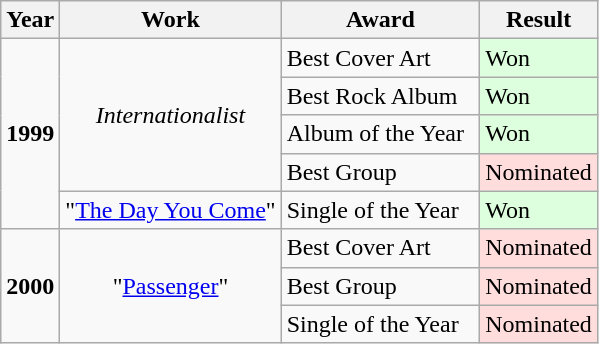<table class="wikitable">
<tr>
<th align="center">Year</th>
<th align="center">Work</th>
<th align="center" width="125">Award</th>
<th align="center">Result</th>
</tr>
<tr>
<td rowspan="5"><strong>1999</strong></td>
<td rowspan="4" align="center"><em>Internationalist</em></td>
<td>Best Cover Art</td>
<td style="background: #ddffdd">Won</td>
</tr>
<tr>
<td>Best Rock Album</td>
<td style="background: #ddffdd">Won</td>
</tr>
<tr>
<td>Album of the Year</td>
<td style="background: #ddffdd">Won</td>
</tr>
<tr>
<td>Best Group</td>
<td style="background: #ffdddd">Nominated</td>
</tr>
<tr>
<td align="center">"<a href='#'>The Day You Come</a>"</td>
<td>Single of the Year</td>
<td style="background: #ddffdd">Won</td>
</tr>
<tr>
<td rowspan="3"><strong>2000</strong></td>
<td rowspan="3" align="center">"<a href='#'>Passenger</a>"</td>
<td>Best Cover Art</td>
<td style="background: #ffdddd">Nominated</td>
</tr>
<tr>
<td>Best Group</td>
<td style="background: #ffdddd">Nominated</td>
</tr>
<tr>
<td>Single of the Year</td>
<td style="background: #ffdddd">Nominated</td>
</tr>
</table>
